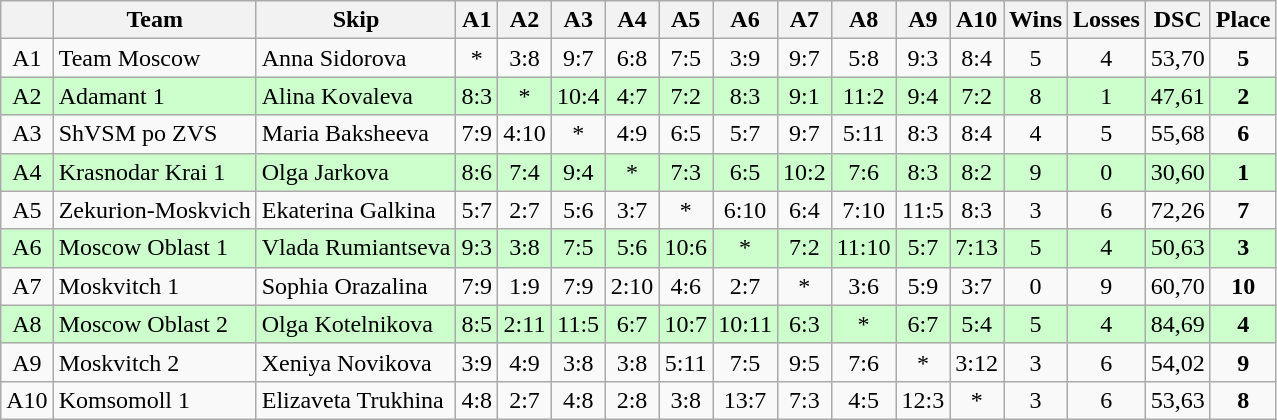<table class=wikitable style="text-align: center;">
<tr>
<th width=20></th>
<th>Team</th>
<th>Skip</th>
<th width=20>А1</th>
<th width=20>А2</th>
<th width=20>А3</th>
<th width=20>А4</th>
<th width=20>А5</th>
<th width=20>А6</th>
<th width=20>А7</th>
<th width=20>А8</th>
<th width=20>А9</th>
<th width=20>А10</th>
<th width=20>Wins</th>
<th width=20>Losses</th>
<th width=30>DSC</th>
<th width=20>Place</th>
</tr>
<tr>
<td>А1</td>
<td align="left">Team Moscow</td>
<td align="left">Anna Sidorova</td>
<td>*</td>
<td>3:8</td>
<td>9:7</td>
<td>6:8</td>
<td>7:5</td>
<td>3:9</td>
<td>9:7</td>
<td>5:8</td>
<td>9:3</td>
<td>8:4</td>
<td>5</td>
<td>4</td>
<td>53,70</td>
<td><strong>5</strong></td>
</tr>
<tr bgcolor=#cfc>
<td>А2</td>
<td align="left">Adamant 1</td>
<td align="left">Alina Kovaleva</td>
<td>8:3</td>
<td>*</td>
<td>10:4</td>
<td>4:7</td>
<td>7:2</td>
<td>8:3</td>
<td>9:1</td>
<td>11:2</td>
<td>9:4</td>
<td>7:2</td>
<td>8</td>
<td>1</td>
<td>47,61</td>
<td><strong>2</strong></td>
</tr>
<tr>
<td>А3</td>
<td align="left">ShVSM po ZVS</td>
<td align="left">Maria Baksheeva</td>
<td>7:9</td>
<td>4:10</td>
<td>*</td>
<td>4:9</td>
<td>6:5</td>
<td>5:7</td>
<td>9:7</td>
<td>5:11</td>
<td>8:3</td>
<td>8:4</td>
<td>4</td>
<td>5</td>
<td>55,68</td>
<td><strong>6</strong></td>
</tr>
<tr bgcolor=#cfc>
<td>А4</td>
<td align="left">Krasnodar Krai 1</td>
<td align="left">Olga Jarkova</td>
<td>8:6</td>
<td>7:4</td>
<td>9:4</td>
<td>*</td>
<td>7:3</td>
<td>6:5</td>
<td>10:2</td>
<td>7:6</td>
<td>8:3</td>
<td>8:2</td>
<td>9</td>
<td>0</td>
<td>30,60</td>
<td><strong>1</strong></td>
</tr>
<tr>
<td>А5</td>
<td align="left">Zekurion-Moskvich</td>
<td align="left">Ekaterina Galkina</td>
<td>5:7</td>
<td>2:7</td>
<td>5:6</td>
<td>3:7</td>
<td>*</td>
<td>6:10</td>
<td>6:4</td>
<td>7:10</td>
<td>11:5</td>
<td>8:3</td>
<td>3</td>
<td>6</td>
<td>72,26</td>
<td><strong>7</strong></td>
</tr>
<tr bgcolor=#cfc>
<td>А6</td>
<td align="left">Moscow Oblast 1</td>
<td align="left">Vlada Rumiantseva</td>
<td>9:3</td>
<td>3:8</td>
<td>7:5</td>
<td>5:6</td>
<td>10:6</td>
<td>*</td>
<td>7:2</td>
<td>11:10</td>
<td>5:7</td>
<td>7:13</td>
<td>5</td>
<td>4</td>
<td>50,63</td>
<td><strong>3</strong></td>
</tr>
<tr>
<td>А7</td>
<td align="left">Moskvitch 1</td>
<td align="left">Sophia Orazalina</td>
<td>7:9</td>
<td>1:9</td>
<td>7:9</td>
<td>2:10</td>
<td>4:6</td>
<td>2:7</td>
<td>*</td>
<td>3:6</td>
<td>5:9</td>
<td>3:7</td>
<td>0</td>
<td>9</td>
<td>60,70</td>
<td><strong>10</strong></td>
</tr>
<tr bgcolor=#cfc>
<td>А8</td>
<td align="left">Moscow Oblast 2</td>
<td align="left">Olga Kotelnikova</td>
<td>8:5</td>
<td>2:11</td>
<td>11:5</td>
<td>6:7</td>
<td>10:7</td>
<td>10:11</td>
<td>6:3</td>
<td>*</td>
<td>6:7</td>
<td>5:4</td>
<td>5</td>
<td>4</td>
<td>84,69</td>
<td><strong>4</strong></td>
</tr>
<tr>
<td>А9</td>
<td align="left">Moskvitch 2</td>
<td align="left">Xeniya Novikova</td>
<td>3:9</td>
<td>4:9</td>
<td>3:8</td>
<td>3:8</td>
<td>5:11</td>
<td>7:5</td>
<td>9:5</td>
<td>7:6</td>
<td>*</td>
<td>3:12</td>
<td>3</td>
<td>6</td>
<td>54,02</td>
<td><strong>9</strong></td>
</tr>
<tr>
<td>А10</td>
<td align="left">Komsomoll 1</td>
<td align="left">Elizaveta Trukhina</td>
<td>4:8</td>
<td>2:7</td>
<td>4:8</td>
<td>2:8</td>
<td>3:8</td>
<td>13:7</td>
<td>7:3</td>
<td>4:5</td>
<td>12:3</td>
<td>*</td>
<td>3</td>
<td>6</td>
<td>53,63</td>
<td><strong>8</strong></td>
</tr>
</table>
